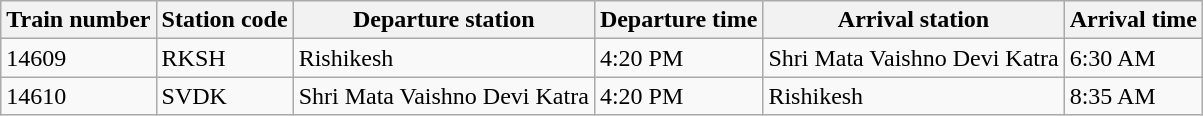<table class="wikitable">
<tr>
<th>Train number</th>
<th>Station code</th>
<th>Departure station</th>
<th>Departure time</th>
<th>Arrival station</th>
<th>Arrival time</th>
</tr>
<tr>
<td>14609</td>
<td>RKSH</td>
<td>Rishikesh</td>
<td>4:20 PM</td>
<td>Shri Mata Vaishno Devi Katra</td>
<td>6:30 AM</td>
</tr>
<tr>
<td>14610</td>
<td>SVDK</td>
<td>Shri Mata Vaishno Devi Katra</td>
<td>4:20 PM</td>
<td>Rishikesh</td>
<td>8:35 AM</td>
</tr>
</table>
